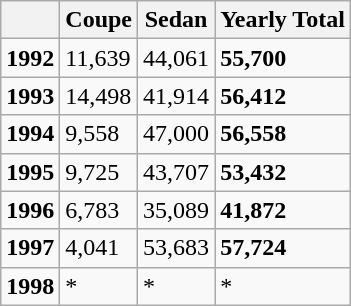<table class="wikitable">
<tr>
<th></th>
<th>Coupe</th>
<th>Sedan</th>
<th>Yearly Total</th>
</tr>
<tr>
<td><strong>1992</strong></td>
<td>11,639</td>
<td>44,061</td>
<td><strong>55,700</strong></td>
</tr>
<tr>
<td><strong>1993</strong></td>
<td>14,498</td>
<td>41,914</td>
<td><strong>56,412</strong></td>
</tr>
<tr>
<td><strong>1994</strong></td>
<td>9,558</td>
<td>47,000</td>
<td><strong>56,558</strong></td>
</tr>
<tr>
<td><strong>1995</strong></td>
<td>9,725</td>
<td>43,707</td>
<td><strong>53,432</strong></td>
</tr>
<tr>
<td><strong>1996</strong></td>
<td>6,783</td>
<td>35,089</td>
<td><strong>41,872</strong></td>
</tr>
<tr>
<td><strong>1997</strong></td>
<td>4,041</td>
<td>53,683</td>
<td><strong>57,724</strong></td>
</tr>
<tr>
<td><strong>1998</strong></td>
<td>*</td>
<td>*</td>
<td>*</td>
</tr>
</table>
